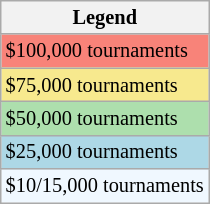<table class=wikitable style=font-size:85%>
<tr>
<th>Legend</th>
</tr>
<tr style="background:;">
<td bgcolor=f88379>$100,000 tournaments</td>
</tr>
<tr style="background:;">
<td bgcolor=f7e98e>$75,000 tournaments</td>
</tr>
<tr style="background:;">
<td bgcolor=addfad>$50,000 tournaments</td>
</tr>
<tr style="background:;">
<td bgcolor=lightblue>$25,000 tournaments</td>
</tr>
<tr style="background:;">
<td bgcolor=f0f8ff>$10/15,000 tournaments</td>
</tr>
</table>
